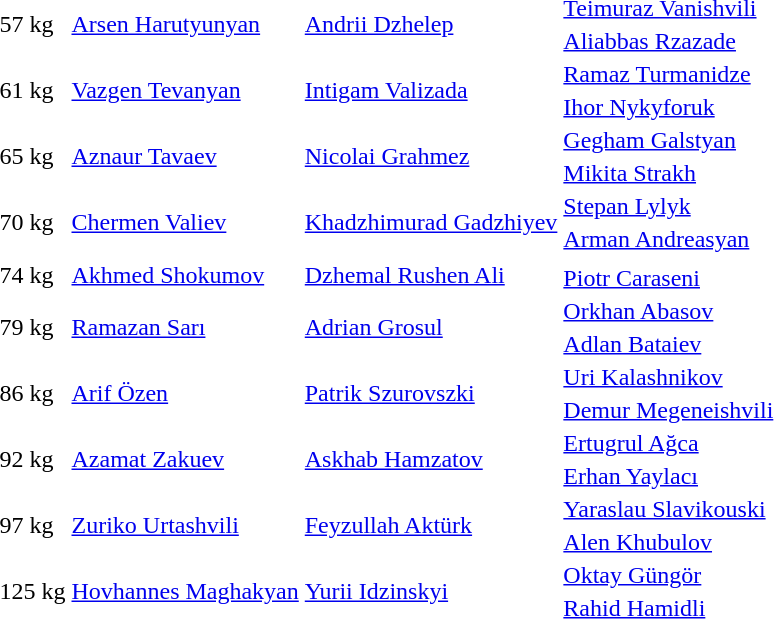<table>
<tr>
<td rowspan=2>57 kg</td>
<td rowspan=2> <a href='#'>Arsen Harutyunyan</a></td>
<td rowspan=2> <a href='#'>Andrii Dzhelep</a></td>
<td> <a href='#'>Teimuraz Vanishvili</a></td>
</tr>
<tr>
<td><a href='#'>Aliabbas Rzazade</a></td>
</tr>
<tr>
<td rowspan=2>61 kg</td>
<td rowspan=2> <a href='#'>Vazgen Tevanyan</a></td>
<td rowspan=2> <a href='#'>Intigam Valizada</a></td>
<td> <a href='#'>Ramaz Turmanidze</a></td>
</tr>
<tr>
<td> <a href='#'>Ihor Nykyforuk</a></td>
</tr>
<tr>
<td rowspan=2>65 kg</td>
<td rowspan=2> <a href='#'>Aznaur Tavaev</a></td>
<td rowspan=2> <a href='#'>Nicolai Grahmez</a></td>
<td> <a href='#'>Gegham Galstyan</a></td>
</tr>
<tr>
<td> <a href='#'>Mikita Strakh</a></td>
</tr>
<tr>
<td rowspan=2>70 kg</td>
<td rowspan=2> <a href='#'>Chermen Valiev</a></td>
<td rowspan=2> <a href='#'>Khadzhimurad Gadzhiyev</a></td>
<td> <a href='#'>Stepan Lylyk</a></td>
</tr>
<tr>
<td> <a href='#'>Arman Andreasyan</a></td>
</tr>
<tr>
<td rowspan=2>74 kg</td>
<td rowspan=2> <a href='#'>Akhmed Shokumov</a></td>
<td rowspan=2> <a href='#'>Dzhemal Rushen Ali</a></td>
<td> </td>
</tr>
<tr>
<td> <a href='#'>Piotr Caraseni</a></td>
</tr>
<tr>
<td rowspan=2>79 kg</td>
<td rowspan=2> <a href='#'>Ramazan Sarı</a></td>
<td rowspan=2> <a href='#'>Adrian Grosul</a></td>
<td> <a href='#'>Orkhan Abasov</a></td>
</tr>
<tr>
<td> <a href='#'>Adlan Bataiev</a></td>
</tr>
<tr>
<td rowspan=2>86 kg</td>
<td rowspan=2> <a href='#'>Arif Özen</a></td>
<td rowspan=2> <a href='#'>Patrik Szurovszki</a></td>
<td> <a href='#'>Uri Kalashnikov</a></td>
</tr>
<tr>
<td> <a href='#'>Demur Megeneishvili</a></td>
</tr>
<tr>
<td rowspan=2>92 kg</td>
<td rowspan=2> <a href='#'>Azamat Zakuev</a></td>
<td rowspan=2> <a href='#'>Askhab Hamzatov</a></td>
<td> <a href='#'>Ertugrul Ağca</a></td>
</tr>
<tr>
<td> <a href='#'>Erhan Yaylacı</a></td>
</tr>
<tr>
<td rowspan=2>97 kg</td>
<td rowspan=2> <a href='#'>Zuriko Urtashvili</a></td>
<td rowspan=2> <a href='#'>Feyzullah Aktürk</a></td>
<td> <a href='#'>Yaraslau Slavikouski</a></td>
</tr>
<tr>
<td> <a href='#'>Alen Khubulov</a></td>
</tr>
<tr>
<td rowspan=2>125 kg</td>
<td rowspan=2> <a href='#'>Hovhannes Maghakyan</a></td>
<td rowspan=2> <a href='#'>Yurii Idzinskyi</a></td>
<td> <a href='#'>Oktay Güngör</a></td>
</tr>
<tr>
<td> <a href='#'>Rahid Hamidli</a></td>
</tr>
</table>
